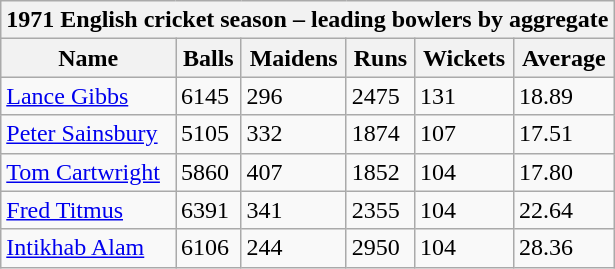<table class="wikitable">
<tr>
<th bgcolor="#efefef" colspan="7">1971 English cricket season – leading bowlers by aggregate</th>
</tr>
<tr bgcolor="#efefef">
<th>Name</th>
<th>Balls</th>
<th>Maidens</th>
<th>Runs</th>
<th>Wickets</th>
<th>Average</th>
</tr>
<tr>
<td><a href='#'>Lance Gibbs</a></td>
<td>6145</td>
<td>296</td>
<td>2475</td>
<td>131</td>
<td>18.89</td>
</tr>
<tr>
<td><a href='#'>Peter Sainsbury</a></td>
<td>5105</td>
<td>332</td>
<td>1874</td>
<td>107</td>
<td>17.51</td>
</tr>
<tr>
<td><a href='#'>Tom Cartwright</a></td>
<td>5860</td>
<td>407</td>
<td>1852</td>
<td>104</td>
<td>17.80</td>
</tr>
<tr>
<td><a href='#'>Fred Titmus</a></td>
<td>6391</td>
<td>341</td>
<td>2355</td>
<td>104</td>
<td>22.64</td>
</tr>
<tr>
<td><a href='#'>Intikhab Alam</a></td>
<td>6106</td>
<td>244</td>
<td>2950</td>
<td>104</td>
<td>28.36</td>
</tr>
</table>
